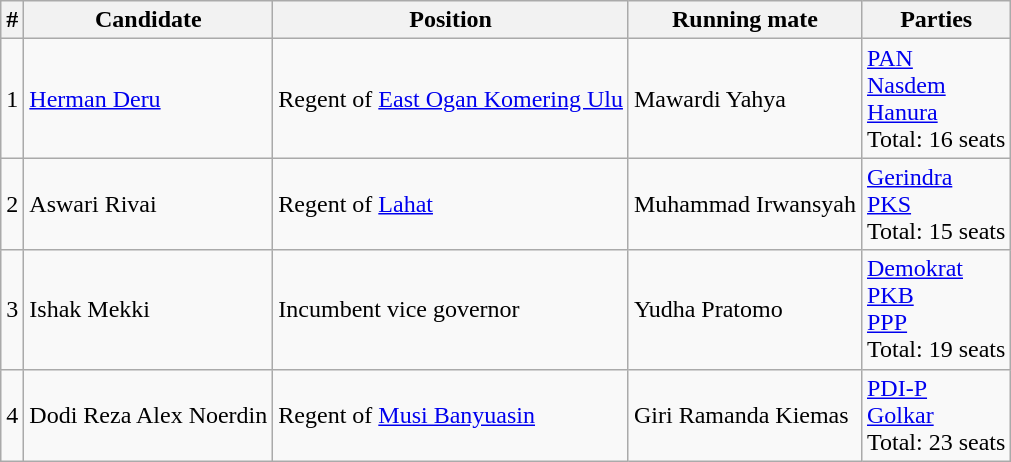<table class="wikitable">
<tr>
<th>#</th>
<th>Candidate</th>
<th>Position</th>
<th>Running mate</th>
<th>Parties</th>
</tr>
<tr>
<td>1</td>
<td><a href='#'>Herman Deru</a></td>
<td>Regent of <a href='#'>East Ogan Komering Ulu</a></td>
<td>Mawardi Yahya</td>
<td><a href='#'>PAN</a><br><a href='#'>Nasdem</a><br><a href='#'>Hanura</a><br>Total: 16 seats</td>
</tr>
<tr>
<td>2</td>
<td>Aswari Rivai</td>
<td>Regent of <a href='#'>Lahat</a></td>
<td>Muhammad Irwansyah</td>
<td><a href='#'>Gerindra</a><br><a href='#'>PKS</a><br>Total: 15 seats</td>
</tr>
<tr>
<td>3</td>
<td>Ishak Mekki</td>
<td>Incumbent vice governor</td>
<td>Yudha Pratomo</td>
<td><a href='#'>Demokrat</a><br><a href='#'>PKB</a><br><a href='#'>PPP</a><br>Total: 19 seats</td>
</tr>
<tr>
<td>4</td>
<td>Dodi Reza Alex Noerdin</td>
<td>Regent of <a href='#'>Musi Banyuasin</a></td>
<td>Giri Ramanda Kiemas</td>
<td><a href='#'>PDI-P</a><br><a href='#'>Golkar</a><br>Total: 23 seats</td>
</tr>
</table>
